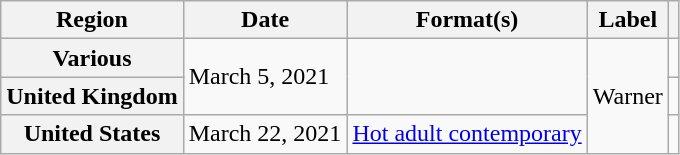<table class="wikitable plainrowheaders">
<tr>
<th scope="col">Region</th>
<th scope="col">Date</th>
<th scope="col">Format(s)</th>
<th scope="col">Label</th>
<th scope="col"></th>
</tr>
<tr>
<th scope="row">Various</th>
<td rowspan="2">March 5, 2021</td>
<td rowspan="2"></td>
<td rowspan="3">Warner</td>
<td></td>
</tr>
<tr>
<th scope="row">United Kingdom</th>
<td></td>
</tr>
<tr>
<th scope="row">United States</th>
<td>March 22, 2021</td>
<td><a href='#'>Hot adult contemporary</a></td>
<td></td>
</tr>
</table>
